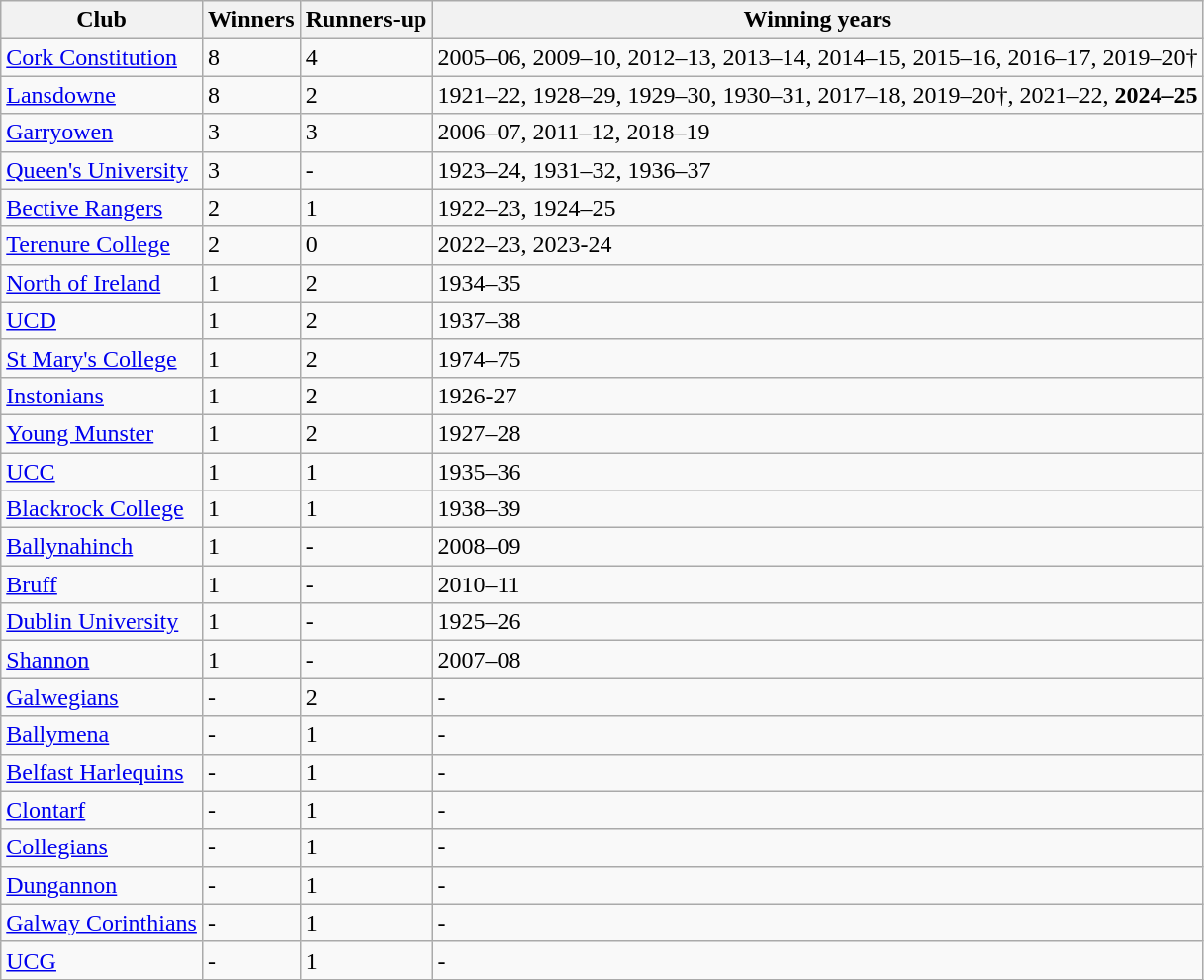<table class="wikitable">
<tr>
<th>Club</th>
<th>Winners</th>
<th>Runners-up</th>
<th>Winning years</th>
</tr>
<tr>
<td><a href='#'>Cork Constitution</a></td>
<td>8</td>
<td>4</td>
<td>2005–06, 2009–10, 2012–13, 2013–14, 2014–15, 2015–16, 2016–17, 2019–20†</td>
</tr>
<tr>
<td><a href='#'>Lansdowne</a></td>
<td>8</td>
<td>2</td>
<td>1921–22, 1928–29, 1929–30, 1930–31, 2017–18, 2019–20†, 2021–22, <strong>2024–25</strong></td>
</tr>
<tr>
<td><a href='#'>Garryowen</a></td>
<td>3</td>
<td>3</td>
<td>2006–07, 2011–12, 2018–19</td>
</tr>
<tr>
<td><a href='#'>Queen's University</a></td>
<td>3</td>
<td>-</td>
<td>1923–24, 1931–32, 1936–37</td>
</tr>
<tr>
<td><a href='#'>Bective Rangers</a></td>
<td>2</td>
<td>1</td>
<td>1922–23, 1924–25</td>
</tr>
<tr>
<td><a href='#'>Terenure College</a></td>
<td>2</td>
<td>0</td>
<td>2022–23, 2023-24</td>
</tr>
<tr>
<td><a href='#'>North of Ireland</a></td>
<td>1</td>
<td>2</td>
<td>1934–35</td>
</tr>
<tr>
<td><a href='#'>UCD</a></td>
<td>1</td>
<td>2</td>
<td>1937–38</td>
</tr>
<tr>
<td><a href='#'>St Mary's College</a></td>
<td>1</td>
<td>2</td>
<td>1974–75</td>
</tr>
<tr>
<td><a href='#'>Instonians</a></td>
<td>1</td>
<td>2</td>
<td>1926-27</td>
</tr>
<tr>
<td><a href='#'>Young Munster</a></td>
<td>1</td>
<td>2</td>
<td>1927–28</td>
</tr>
<tr>
<td><a href='#'>UCC</a></td>
<td>1</td>
<td>1</td>
<td>1935–36</td>
</tr>
<tr>
<td><a href='#'>Blackrock College</a></td>
<td>1</td>
<td>1</td>
<td>1938–39</td>
</tr>
<tr>
<td><a href='#'>Ballynahinch</a></td>
<td>1</td>
<td>-</td>
<td>2008–09</td>
</tr>
<tr>
<td><a href='#'>Bruff</a></td>
<td>1</td>
<td>-</td>
<td>2010–11</td>
</tr>
<tr>
<td><a href='#'>Dublin University</a></td>
<td>1</td>
<td>-</td>
<td>1925–26</td>
</tr>
<tr>
<td><a href='#'>Shannon</a></td>
<td>1</td>
<td>-</td>
<td>2007–08</td>
</tr>
<tr>
<td><a href='#'>Galwegians</a></td>
<td>-</td>
<td>2</td>
<td>-</td>
</tr>
<tr>
<td><a href='#'>Ballymena</a></td>
<td>-</td>
<td>1</td>
<td>-</td>
</tr>
<tr>
<td><a href='#'>Belfast Harlequins</a></td>
<td>-</td>
<td>1</td>
<td>-</td>
</tr>
<tr>
<td><a href='#'>Clontarf</a></td>
<td>-</td>
<td>1</td>
<td>-</td>
</tr>
<tr>
<td><a href='#'>Collegians</a></td>
<td>-</td>
<td>1</td>
<td>-</td>
</tr>
<tr>
<td><a href='#'>Dungannon</a></td>
<td>-</td>
<td>1</td>
<td>-</td>
</tr>
<tr>
<td><a href='#'>Galway Corinthians</a></td>
<td>-</td>
<td>1</td>
<td>-</td>
</tr>
<tr>
<td><a href='#'>UCG</a></td>
<td>-</td>
<td>1</td>
<td>-</td>
</tr>
</table>
